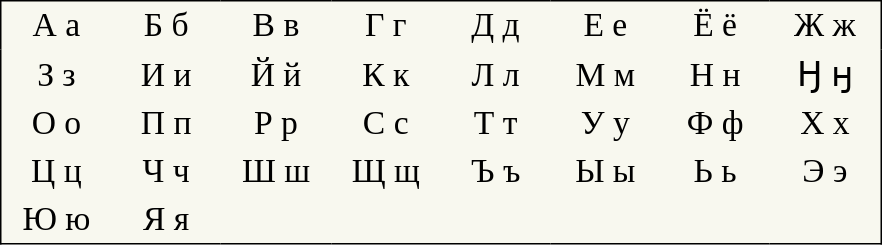<table style="font-family:Arial Unicode MS; font-size:1.4em; border-color:#000000; border-width:1px; border-style:solid; border-collapse:collapse; background-color:#F8F8EF">
<tr>
<td style="width:3em; text-align:center; padding: 3px;">А а</td>
<td style="width:3em; text-align:center; padding: 3px;">Б б</td>
<td style="width:3em; text-align:center; padding: 3px;">В в</td>
<td style="width:3em; text-align:center; padding: 3px;">Г г</td>
<td style="width:3em; text-align:center; padding: 3px;">Д д</td>
<td style="width:3em; text-align:center; padding: 3px;">Е е</td>
<td style="width:3em; text-align:center; padding: 3px;">Ё ё</td>
<td style="width:3em; text-align:center; padding: 3px;">Ж ж</td>
</tr>
<tr>
<td style="width:3em; text-align:center; padding: 3px;">З з</td>
<td style="width:3em; text-align:center; padding: 3px;">И и</td>
<td style="width:3em; text-align:center; padding: 3px;">Й й</td>
<td style="width:3em; text-align:center; padding: 3px;">К к</td>
<td style="width:3em; text-align:center; padding: 3px;">Л л</td>
<td style="width:3em; text-align:center; padding: 3px;">М м</td>
<td style="width:3em; text-align:center; padding: 3px;">Н н</td>
<td style="width:3em; text-align:center; padding: 3px;">Ӈ ӈ</td>
</tr>
<tr>
<td style="width:3em; text-align:center; padding: 3px;">О о</td>
<td style="width:3em; text-align:center; padding: 3px;">П п</td>
<td style="width:3em; text-align:center; padding: 3px;">Р р</td>
<td style="width:3em; text-align:center; padding: 3px;">С с</td>
<td style="width:3em; text-align:center; padding: 3px;">Т т</td>
<td style="width:3em; text-align:center; padding: 3px;">У у</td>
<td style="width:3em; text-align:center; padding: 3px;">Ф ф</td>
<td style="width:3em; text-align:center; padding: 3px;">Х х</td>
</tr>
<tr>
<td style="width:3em; text-align:center; padding: 3px;">Ц ц</td>
<td style="width:3em; text-align:center; padding: 3px;">Ч ч</td>
<td style="width:3em; text-align:center; padding: 3px;">Ш ш</td>
<td style="width:3em; text-align:center; padding: 3px;">Щ щ</td>
<td style="width:3em; text-align:center; padding: 3px;">Ъ ъ</td>
<td style="width:3em; text-align:center; padding: 3px;">Ы ы</td>
<td style="width:3em; text-align:center; padding: 3px;">Ь ь</td>
<td style="width:3em; text-align:center; padding: 3px;">Э э</td>
</tr>
<tr>
<td style="width:3em; text-align:center; padding: 3px;">Ю ю</td>
<td style="width:3em; text-align:center; padding: 3px;">Я я</td>
<td></td>
<td></td>
<td></td>
<td></td>
<td></td>
<td></td>
</tr>
</table>
